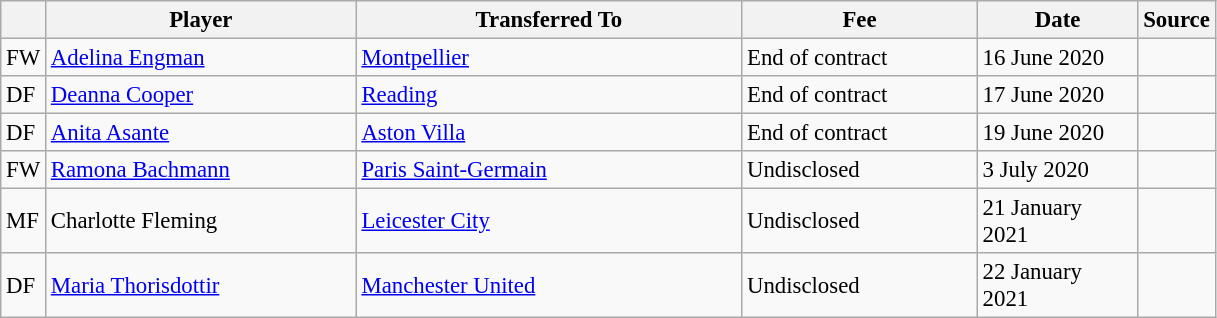<table class="wikitable plainrowheaders sortable" style="font-size:95%">
<tr>
<th></th>
<th scope="col" style="width:200px;">Player</th>
<th scope="col" style="width:250px;">Transferred To</th>
<th scope="col" style="width:150px;">Fee</th>
<th scope="col" style="width:100px;">Date</th>
<th>Source</th>
</tr>
<tr>
<td>FW</td>
<td> <a href='#'>Adelina Engman</a></td>
<td> <a href='#'>Montpellier</a></td>
<td>End of contract</td>
<td>16 June 2020</td>
<td></td>
</tr>
<tr>
<td>DF</td>
<td> <a href='#'>Deanna Cooper</a></td>
<td> <a href='#'>Reading</a></td>
<td>End of contract</td>
<td>17 June 2020</td>
<td></td>
</tr>
<tr>
<td>DF</td>
<td> <a href='#'>Anita Asante</a></td>
<td> <a href='#'>Aston Villa</a></td>
<td>End of contract</td>
<td>19 June 2020</td>
<td></td>
</tr>
<tr>
<td>FW</td>
<td> <a href='#'>Ramona Bachmann</a></td>
<td> <a href='#'>Paris Saint-Germain</a></td>
<td>Undisclosed</td>
<td>3 July 2020</td>
<td></td>
</tr>
<tr>
<td>MF</td>
<td> Charlotte Fleming</td>
<td> <a href='#'>Leicester City</a></td>
<td>Undisclosed</td>
<td>21 January 2021</td>
<td></td>
</tr>
<tr>
<td>DF</td>
<td> <a href='#'>Maria Thorisdottir</a></td>
<td> <a href='#'>Manchester United</a></td>
<td>Undisclosed</td>
<td>22 January 2021</td>
<td></td>
</tr>
</table>
